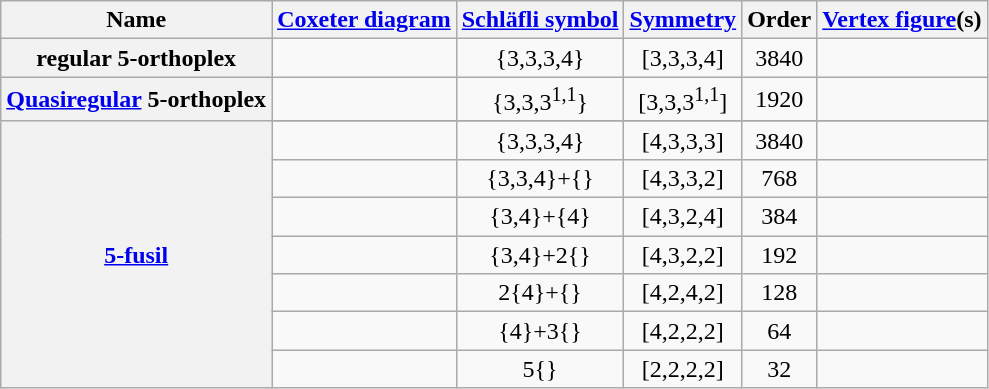<table class=wikitable>
<tr>
<th>Name</th>
<th><a href='#'>Coxeter diagram</a></th>
<th><a href='#'>Schläfli symbol</a></th>
<th><a href='#'>Symmetry</a></th>
<th>Order</th>
<th><a href='#'>Vertex figure</a>(s)</th>
</tr>
<tr align=center>
<th>regular 5-orthoplex</th>
<td></td>
<td>{3,3,3,4}</td>
<td>[3,3,3,4]</td>
<td>3840</td>
<td></td>
</tr>
<tr align=center>
<th><a href='#'>Quasiregular</a> 5-orthoplex</th>
<td></td>
<td>{3,3,3<sup>1,1</sup>}</td>
<td>[3,3,3<sup>1,1</sup>]</td>
<td>1920</td>
<td></td>
</tr>
<tr align=center>
<th rowspan=8><a href='#'>5-fusil</a></th>
</tr>
<tr align=center>
<td></td>
<td>{3,3,3,4}</td>
<td>[4,3,3,3]</td>
<td>3840</td>
<td></td>
</tr>
<tr align=center>
<td></td>
<td>{3,3,4}+{}</td>
<td>[4,3,3,2]</td>
<td>768</td>
<td></td>
</tr>
<tr align=center>
<td></td>
<td>{3,4}+{4}</td>
<td>[4,3,2,4]</td>
<td>384</td>
<td><br></td>
</tr>
<tr align=center>
<td></td>
<td>{3,4}+2{}</td>
<td>[4,3,2,2]</td>
<td>192</td>
<td><br></td>
</tr>
<tr align=center>
<td></td>
<td>2{4}+{}</td>
<td>[4,2,4,2]</td>
<td>128</td>
<td></td>
</tr>
<tr align=center>
<td></td>
<td>{4}+3{}</td>
<td>[4,2,2,2]</td>
<td>64</td>
<td><br></td>
</tr>
<tr align=center>
<td></td>
<td>5{}</td>
<td>[2,2,2,2]</td>
<td>32</td>
<td></td>
</tr>
</table>
